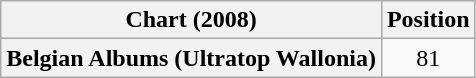<table class="wikitable plainrowheaders" style="text-align:center;">
<tr>
<th>Chart (2008)</th>
<th>Position</th>
</tr>
<tr>
<th scope="row">Belgian Albums (Ultratop Wallonia)</th>
<td>81</td>
</tr>
</table>
